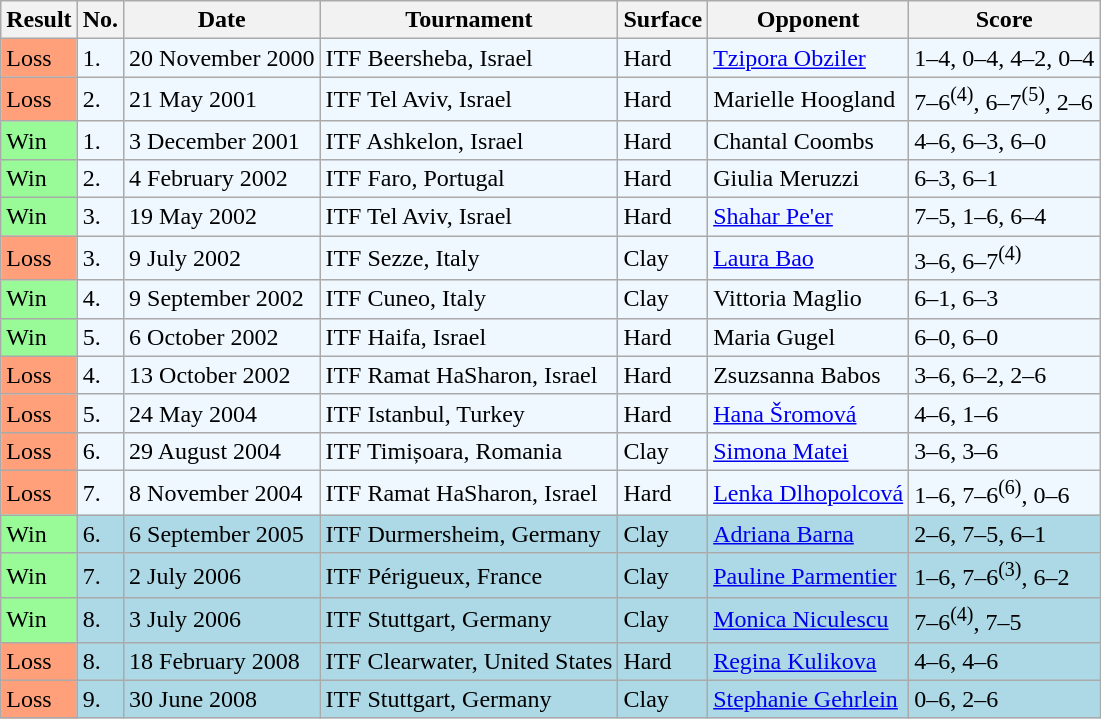<table class="sortable wikitable">
<tr>
<th>Result</th>
<th>No.</th>
<th>Date</th>
<th>Tournament</th>
<th>Surface</th>
<th>Opponent</th>
<th class="unsortable">Score</th>
</tr>
<tr style="background:#f0f8ff;">
<td style="background:#ffa07a;">Loss</td>
<td>1.</td>
<td>20 November 2000</td>
<td>ITF Beersheba, Israel</td>
<td>Hard</td>
<td> <a href='#'>Tzipora Obziler</a></td>
<td>1–4, 0–4, 4–2, 0–4</td>
</tr>
<tr style="background:#f0f8ff;">
<td style="background:#ffa07a;">Loss</td>
<td>2.</td>
<td>21 May 2001</td>
<td>ITF Tel Aviv, Israel</td>
<td>Hard</td>
<td> Marielle Hoogland</td>
<td>7–6<sup>(4)</sup>, 6–7<sup>(5)</sup>, 2–6</td>
</tr>
<tr style="background:#f0f8ff;">
<td style="background:#98fb98;">Win</td>
<td>1.</td>
<td>3 December 2001</td>
<td>ITF Ashkelon, Israel</td>
<td>Hard</td>
<td> Chantal Coombs</td>
<td>4–6, 6–3, 6–0</td>
</tr>
<tr style="background:#f0f8ff;">
<td style="background:#98fb98;">Win</td>
<td>2.</td>
<td>4 February 2002</td>
<td>ITF Faro, Portugal</td>
<td>Hard</td>
<td> Giulia Meruzzi</td>
<td>6–3, 6–1</td>
</tr>
<tr style="background:#f0f8ff;">
<td style="background:#98fb98;">Win</td>
<td>3.</td>
<td>19 May 2002</td>
<td>ITF Tel Aviv, Israel</td>
<td>Hard</td>
<td> <a href='#'>Shahar Pe'er</a></td>
<td>7–5, 1–6, 6–4</td>
</tr>
<tr style="background:#f0f8ff;">
<td style="background:#ffa07a;">Loss</td>
<td>3.</td>
<td>9 July 2002</td>
<td>ITF Sezze, Italy</td>
<td>Clay</td>
<td> <a href='#'>Laura Bao</a></td>
<td>3–6, 6–7<sup>(4)</sup></td>
</tr>
<tr style="background:#f0f8ff;">
<td style="background:#98fb98;">Win</td>
<td>4.</td>
<td>9 September 2002</td>
<td>ITF Cuneo, Italy</td>
<td>Clay</td>
<td> Vittoria Maglio</td>
<td>6–1, 6–3</td>
</tr>
<tr style="background:#f0f8ff;">
<td style="background:#98fb98;">Win</td>
<td>5.</td>
<td>6 October 2002</td>
<td>ITF Haifa, Israel</td>
<td>Hard</td>
<td> Maria Gugel</td>
<td>6–0, 6–0</td>
</tr>
<tr style="background:#f0f8ff;">
<td style="background:#ffa07a;">Loss</td>
<td>4.</td>
<td>13 October 2002</td>
<td>ITF Ramat HaSharon, Israel</td>
<td>Hard</td>
<td> Zsuzsanna Babos</td>
<td>3–6, 6–2, 2–6</td>
</tr>
<tr style="background:#f0f8ff;">
<td style="background:#ffa07a;">Loss</td>
<td>5.</td>
<td>24 May 2004</td>
<td>ITF Istanbul, Turkey</td>
<td>Hard</td>
<td> <a href='#'>Hana Šromová</a></td>
<td>4–6, 1–6</td>
</tr>
<tr style="background:#f0f8ff;">
<td style="background:#ffa07a;">Loss</td>
<td>6.</td>
<td>29 August 2004</td>
<td>ITF Timișoara, Romania</td>
<td>Clay</td>
<td> <a href='#'>Simona Matei</a></td>
<td>3–6, 3–6</td>
</tr>
<tr style="background:#f0f8ff;">
<td style="background:#ffa07a;">Loss</td>
<td>7.</td>
<td>8 November 2004</td>
<td>ITF Ramat HaSharon, Israel</td>
<td>Hard</td>
<td> <a href='#'>Lenka Dlhopolcová</a></td>
<td>1–6, 7–6<sup>(6)</sup>, 0–6</td>
</tr>
<tr style="background:lightblue;">
<td style="background:#98fb98;">Win</td>
<td>6.</td>
<td>6 September 2005</td>
<td>ITF Durmersheim, Germany</td>
<td>Clay</td>
<td> <a href='#'>Adriana Barna</a></td>
<td>2–6, 7–5, 6–1</td>
</tr>
<tr style="background:lightblue;">
<td style="background:#98fb98;">Win</td>
<td>7.</td>
<td>2 July 2006</td>
<td>ITF Périgueux, France</td>
<td>Clay</td>
<td> <a href='#'>Pauline Parmentier</a></td>
<td>1–6, 7–6<sup>(3)</sup>, 6–2</td>
</tr>
<tr style="background:lightblue;">
<td style="background:#98fb98;">Win</td>
<td>8.</td>
<td>3 July 2006</td>
<td>ITF Stuttgart, Germany</td>
<td>Clay</td>
<td> <a href='#'>Monica Niculescu</a></td>
<td>7–6<sup>(4)</sup>, 7–5</td>
</tr>
<tr style="background:lightblue;">
<td style="background:#ffa07a;">Loss</td>
<td>8.</td>
<td>18 February 2008</td>
<td>ITF Clearwater, United States</td>
<td>Hard</td>
<td> <a href='#'>Regina Kulikova</a></td>
<td>4–6, 4–6</td>
</tr>
<tr style="background:lightblue;">
<td style="background:#ffa07a;">Loss</td>
<td>9.</td>
<td>30 June 2008</td>
<td>ITF Stuttgart, Germany</td>
<td>Clay</td>
<td> <a href='#'>Stephanie Gehrlein</a></td>
<td>0–6, 2–6</td>
</tr>
</table>
